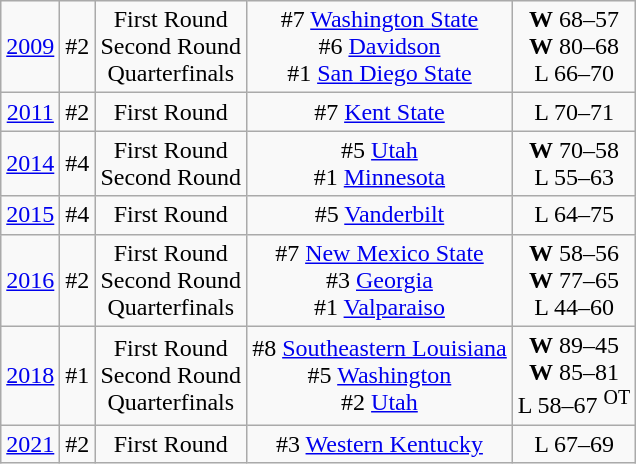<table class="wikitable">
<tr align="center">
<td><a href='#'>2009</a></td>
<td>#2</td>
<td>First Round<br>Second Round<br>Quarterfinals</td>
<td>#7 <a href='#'>Washington State</a><br>#6 <a href='#'>Davidson</a><br>#1 <a href='#'>San Diego State</a></td>
<td><strong>W</strong> 68–57<br><strong>W</strong> 80–68<br>L 66–70</td>
</tr>
<tr align="center">
<td><a href='#'>2011</a></td>
<td>#2</td>
<td>First Round</td>
<td>#7 <a href='#'>Kent State</a></td>
<td>L 70–71</td>
</tr>
<tr align="center">
<td><a href='#'>2014</a></td>
<td>#4</td>
<td>First Round<br>Second Round</td>
<td>#5 <a href='#'>Utah</a><br>#1 <a href='#'>Minnesota</a></td>
<td><strong>W</strong> 70–58<br> L 55–63</td>
</tr>
<tr align="center">
<td><a href='#'>2015</a></td>
<td>#4</td>
<td>First Round</td>
<td>#5 <a href='#'>Vanderbilt</a></td>
<td>L 64–75</td>
</tr>
<tr align="center">
<td><a href='#'>2016</a></td>
<td>#2</td>
<td>First Round<br>Second Round<br>Quarterfinals</td>
<td>#7 <a href='#'>New Mexico State</a><br>#3 <a href='#'>Georgia</a><br>#1 <a href='#'>Valparaiso</a></td>
<td><strong>W</strong> 58–56<br><strong>W</strong> 77–65<br>L 44–60</td>
</tr>
<tr align="center">
<td><a href='#'>2018</a></td>
<td>#1</td>
<td>First Round<br>Second Round<br>Quarterfinals</td>
<td>#8 <a href='#'>Southeastern Louisiana</a><br>#5 <a href='#'>Washington</a><br>#2 <a href='#'>Utah</a></td>
<td><strong>W</strong> 89–45 <br> <strong>W</strong> 85–81<br>L 58–67 <sup>OT</sup></td>
</tr>
<tr align="center">
<td><a href='#'>2021</a></td>
<td>#2</td>
<td>First Round</td>
<td>#3 <a href='#'>Western Kentucky</a></td>
<td>L 67–69</td>
</tr>
</table>
